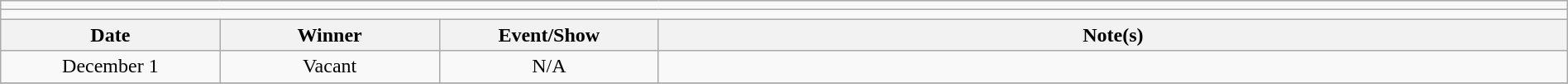<table class="wikitable" style="text-align:center; width:100%;">
<tr>
<td colspan="5"></td>
</tr>
<tr>
<td colspan="5"><strong></strong></td>
</tr>
<tr>
<th width=14%>Date</th>
<th width=14%>Winner</th>
<th width=14%>Event/Show</th>
<th width=58%>Note(s)</th>
</tr>
<tr>
<td>December 1</td>
<td>Vacant</td>
<td>N/A</td>
<td align=left></td>
</tr>
<tr>
</tr>
</table>
